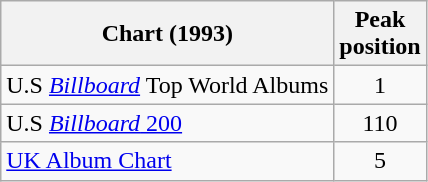<table class="wikitable sortable">
<tr>
<th>Chart (1993)</th>
<th>Peak<br>position</th>
</tr>
<tr>
<td>U.S <em><a href='#'>Billboard</a></em> Top World Albums</td>
<td style="text-align:center;">1</td>
</tr>
<tr>
<td>U.S <a href='#'><em>Billboard</em> 200</a></td>
<td style="text-align:center;">110</td>
</tr>
<tr>
<td><a href='#'>UK Album Chart</a></td>
<td style="text-align:center;">5</td>
</tr>
</table>
